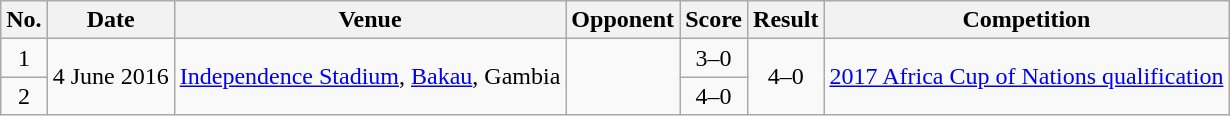<table class="wikitable sortable">
<tr>
<th scope="col">No.</th>
<th scope="col">Date</th>
<th scope="col">Venue</th>
<th scope="col">Opponent</th>
<th scope="col">Score</th>
<th scope="col">Result</th>
<th scope="col">Competition</th>
</tr>
<tr>
<td align="center">1</td>
<td rowspan="2">4 June 2016</td>
<td rowspan="2"><a href='#'>Independence Stadium</a>, <a href='#'>Bakau</a>, Gambia</td>
<td rowspan="2"></td>
<td align="center">3–0</td>
<td rowspan="2" style="text-align:center">4–0</td>
<td rowspan="2"><a href='#'>2017 Africa Cup of Nations qualification</a></td>
</tr>
<tr>
<td align="center">2</td>
<td align="center">4–0</td>
</tr>
</table>
